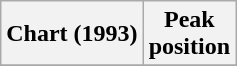<table class="wikitable sortable plainrowheaders">
<tr>
<th>Chart (1993)</th>
<th>Peak<br>position</th>
</tr>
<tr>
</tr>
</table>
